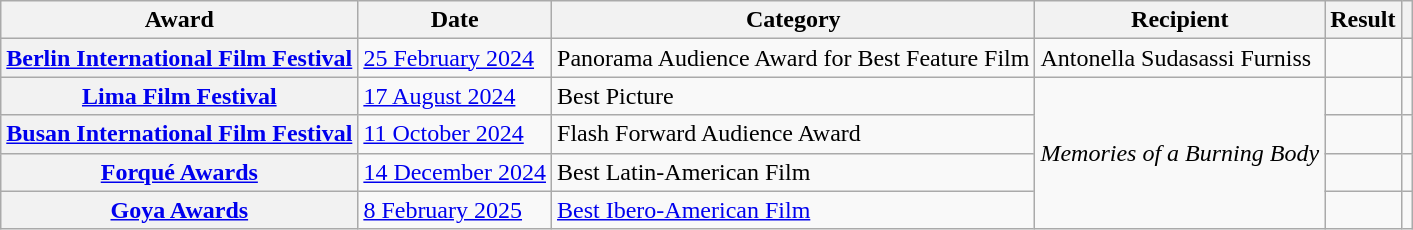<table class="wikitable sortable plainrowheaders">
<tr>
<th>Award</th>
<th>Date</th>
<th>Category</th>
<th>Recipient</th>
<th>Result</th>
<th></th>
</tr>
<tr>
<th scope="row"><a href='#'>Berlin International Film Festival</a></th>
<td><a href='#'>25 February 2024</a></td>
<td>Panorama Audience Award for Best Feature Film</td>
<td>Antonella Sudasassi Furniss</td>
<td></td>
<td align="center" rowspan="1"></td>
</tr>
<tr>
<th scope="row"><a href='#'>Lima Film Festival</a></th>
<td><a href='#'>17 August 2024</a></td>
<td>Best Picture</td>
<td rowspan=4><em>Memories of a Burning Body</em></td>
<td></td>
<td align="center"></td>
</tr>
<tr>
<th scope="row"><a href='#'>Busan International Film Festival</a></th>
<td><a href='#'>11 October 2024</a></td>
<td>Flash Forward Audience Award</td>
<td></td>
<td align="center"></td>
</tr>
<tr>
<th scope= "row"><a href='#'>Forqué Awards</a></th>
<td><a href='#'>14 December 2024</a></td>
<td>Best Latin-American Film</td>
<td></td>
<td></td>
</tr>
<tr>
<th scope = "row"><a href='#'>Goya Awards</a></th>
<td><a href='#'>8 February 2025</a></td>
<td><a href='#'>Best Ibero-American Film</a></td>
<td></td>
<td></td>
</tr>
</table>
